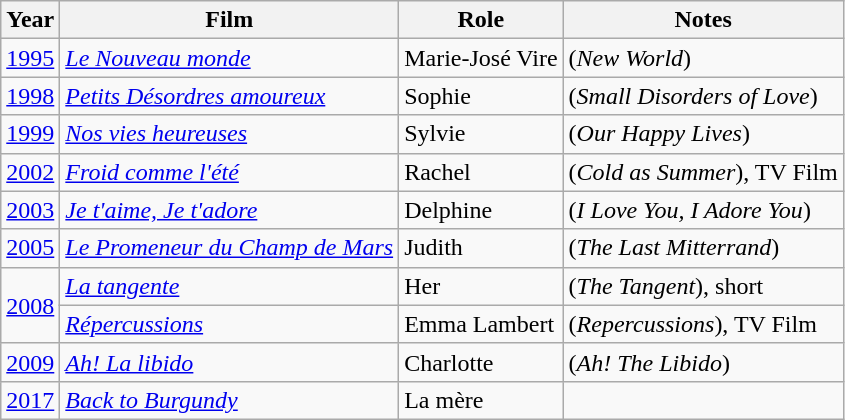<table class="wikitable sortable">
<tr>
<th>Year</th>
<th>Film</th>
<th>Role</th>
<th class="unsortable">Notes</th>
</tr>
<tr>
<td><a href='#'>1995</a></td>
<td><em><a href='#'>Le Nouveau monde</a></em></td>
<td>Marie-José Vire</td>
<td>(<em>New World</em>)</td>
</tr>
<tr>
<td><a href='#'>1998</a></td>
<td><em><a href='#'>Petits Désordres amoureux</a></em></td>
<td>Sophie</td>
<td>(<em>Small Disorders of Love</em>)</td>
</tr>
<tr>
<td><a href='#'>1999</a></td>
<td><em><a href='#'>Nos vies heureuses</a></em></td>
<td>Sylvie</td>
<td>(<em>Our Happy Lives</em>)</td>
</tr>
<tr>
<td><a href='#'>2002</a></td>
<td><em><a href='#'>Froid comme l'été</a></em></td>
<td>Rachel</td>
<td>(<em>Cold as Summer</em>), TV Film</td>
</tr>
<tr>
<td><a href='#'>2003</a></td>
<td><em><a href='#'>Je t'aime, Je t'adore</a></em></td>
<td>Delphine</td>
<td>(<em>I Love You, I Adore You</em>)</td>
</tr>
<tr>
<td><a href='#'>2005</a></td>
<td><em><a href='#'>Le Promeneur du Champ de Mars</a></em></td>
<td>Judith</td>
<td>(<em>The Last Mitterrand</em>)</td>
</tr>
<tr>
<td rowspan="2"><a href='#'>2008</a></td>
<td><em><a href='#'>La tangente</a></em></td>
<td>Her</td>
<td>(<em>The Tangent</em>), short</td>
</tr>
<tr>
<td><em><a href='#'>Répercussions</a></em></td>
<td>Emma Lambert</td>
<td>(<em>Repercussions</em>), TV Film</td>
</tr>
<tr>
<td><a href='#'>2009</a></td>
<td><em><a href='#'>Ah! La libido</a></em></td>
<td>Charlotte</td>
<td>(<em>Ah! The Libido</em>)</td>
</tr>
<tr>
<td><a href='#'>2017</a></td>
<td><em><a href='#'>Back to Burgundy</a></em></td>
<td>La mère</td>
<td></td>
</tr>
</table>
